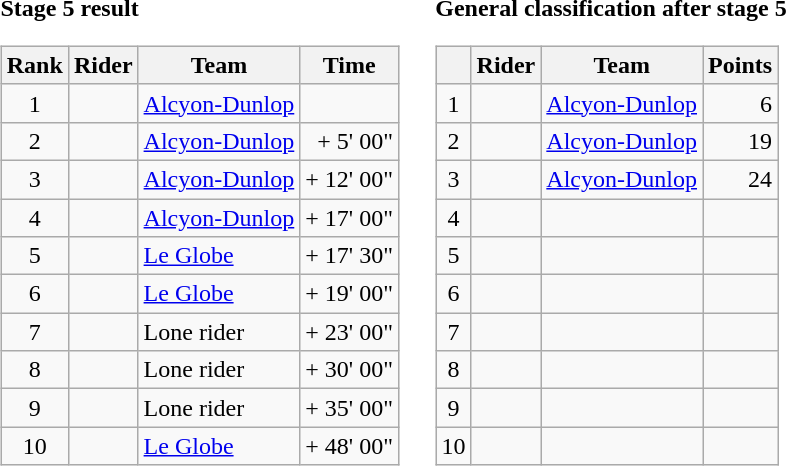<table>
<tr>
<td><strong>Stage 5 result</strong><br><table class="wikitable">
<tr>
<th scope="col">Rank</th>
<th scope="col">Rider</th>
<th scope="col">Team</th>
<th scope="col">Time</th>
</tr>
<tr>
<td style="text-align:center;">1</td>
<td></td>
<td><a href='#'>Alcyon-Dunlop</a></td>
<td style="text-align:right;"></td>
</tr>
<tr>
<td style="text-align:center;">2</td>
<td></td>
<td><a href='#'>Alcyon-Dunlop</a></td>
<td style="text-align:right;">+ 5' 00"</td>
</tr>
<tr>
<td style="text-align:center;">3</td>
<td></td>
<td><a href='#'>Alcyon-Dunlop</a></td>
<td style="text-align:right;">+ 12' 00"</td>
</tr>
<tr>
<td style="text-align:center;">4</td>
<td></td>
<td><a href='#'>Alcyon-Dunlop</a></td>
<td style="text-align:right;">+ 17' 00"</td>
</tr>
<tr>
<td style="text-align:center;">5</td>
<td></td>
<td><a href='#'>Le Globe</a></td>
<td style="text-align:right;">+ 17' 30"</td>
</tr>
<tr>
<td style="text-align:center;">6</td>
<td></td>
<td><a href='#'>Le Globe</a></td>
<td style="text-align:right;">+ 19' 00"</td>
</tr>
<tr>
<td style="text-align:center;">7</td>
<td></td>
<td>Lone rider</td>
<td style="text-align:right;">+ 23' 00"</td>
</tr>
<tr>
<td style="text-align:center;">8</td>
<td></td>
<td>Lone rider</td>
<td style="text-align:right;">+ 30' 00"</td>
</tr>
<tr>
<td style="text-align:center;">9</td>
<td></td>
<td>Lone rider</td>
<td style="text-align:right;">+ 35' 00"</td>
</tr>
<tr>
<td style="text-align:center;">10</td>
<td></td>
<td><a href='#'>Le Globe</a></td>
<td style="text-align:right;">+ 48' 00"</td>
</tr>
</table>
</td>
<td></td>
<td><strong>General classification after stage 5</strong><br><table class="wikitable">
<tr>
<th></th>
<th>Rider</th>
<th>Team</th>
<th>Points</th>
</tr>
<tr>
<td style="text-align:center;">1</td>
<td></td>
<td><a href='#'>Alcyon-Dunlop</a></td>
<td style="text-align:right;">6</td>
</tr>
<tr>
<td style="text-align:center;">2</td>
<td></td>
<td><a href='#'>Alcyon-Dunlop</a></td>
<td style="text-align:right;">19</td>
</tr>
<tr>
<td style="text-align:center;">3</td>
<td></td>
<td><a href='#'>Alcyon-Dunlop</a></td>
<td style="text-align:right;">24</td>
</tr>
<tr>
<td style="text-align:center;">4</td>
<td></td>
<td></td>
<td></td>
</tr>
<tr>
<td style="text-align:center;">5</td>
<td></td>
<td></td>
<td></td>
</tr>
<tr>
<td style="text-align:center;">6</td>
<td></td>
<td></td>
<td></td>
</tr>
<tr>
<td style="text-align:center;">7</td>
<td></td>
<td></td>
<td></td>
</tr>
<tr>
<td style="text-align:center;">8</td>
<td></td>
<td></td>
<td></td>
</tr>
<tr>
<td style="text-align:center;">9</td>
<td></td>
<td></td>
<td></td>
</tr>
<tr>
<td style="text-align:center;">10</td>
<td></td>
<td></td>
<td></td>
</tr>
</table>
</td>
</tr>
</table>
